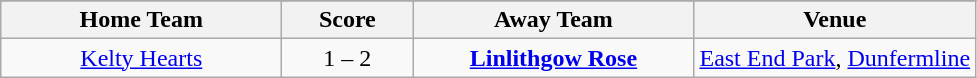<table class="wikitable" style="text-align: center">
<tr>
</tr>
<tr>
<th width=180>Home Team</th>
<th width=80>Score</th>
<th width=180>Away Team</th>
<th>Venue</th>
</tr>
<tr>
<td><a href='#'>Kelty Hearts</a></td>
<td>1 – 2</td>
<td><strong><a href='#'>Linlithgow Rose</a></strong></td>
<td align=left><a href='#'>East End Park</a>, <a href='#'>Dunfermline</a></td>
</tr>
</table>
